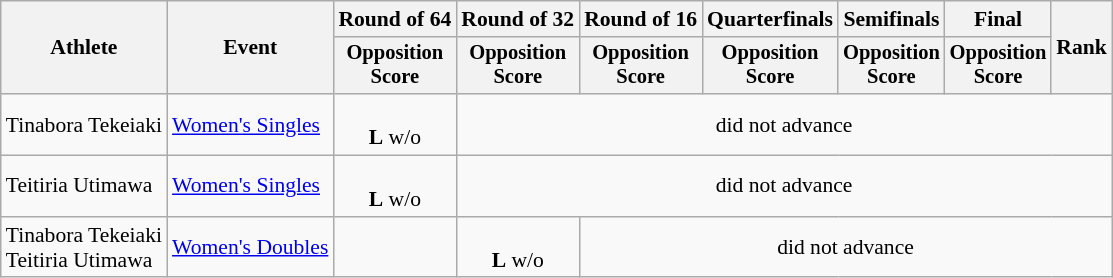<table class=wikitable style="font-size:90%">
<tr>
<th rowspan="2">Athlete</th>
<th rowspan="2">Event</th>
<th>Round of 64</th>
<th>Round of 32</th>
<th>Round of 16</th>
<th>Quarterfinals</th>
<th>Semifinals</th>
<th>Final</th>
<th rowspan=2>Rank</th>
</tr>
<tr style="font-size:95%">
<th>Opposition<br>Score</th>
<th>Opposition<br>Score</th>
<th>Opposition<br>Score</th>
<th>Opposition<br>Score</th>
<th>Opposition<br>Score</th>
<th>Opposition<br>Score</th>
</tr>
<tr align=center>
<td align=left>Tinabora Tekeiaki</td>
<td align=left><a href='#'>Women's Singles</a></td>
<td><br><strong>L</strong> w/o</td>
<td colspan=6>did not advance</td>
</tr>
<tr align=center>
<td align=left>Teitiria Utimawa</td>
<td align=left><a href='#'>Women's Singles</a></td>
<td><br><strong>L</strong> w/o</td>
<td colspan=6>did not advance</td>
</tr>
<tr align=center>
<td align=left>Tinabora Tekeiaki<br>Teitiria Utimawa</td>
<td align=left><a href='#'>Women's Doubles</a></td>
<td></td>
<td><br><strong>L</strong> w/o</td>
<td colspan=5>did not advance</td>
</tr>
</table>
